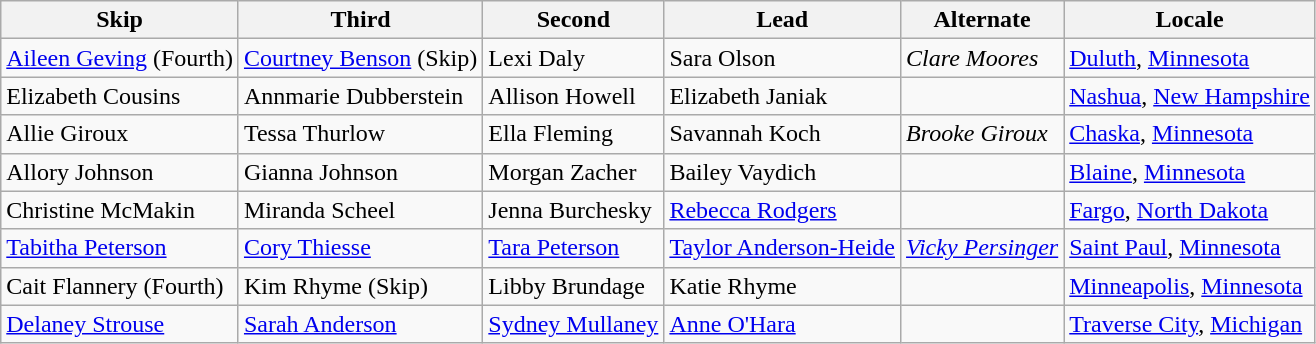<table class="wikitable">
<tr>
<th scope="col">Skip</th>
<th scope="col">Third</th>
<th scope="col">Second</th>
<th scope="col">Lead</th>
<th scope="col">Alternate</th>
<th scope="col">Locale</th>
</tr>
<tr>
<td><a href='#'>Aileen Geving</a> (Fourth)</td>
<td><a href='#'>Courtney Benson</a> (Skip)</td>
<td>Lexi Daly</td>
<td>Sara Olson</td>
<td><em>Clare Moores</em></td>
<td> <a href='#'>Duluth</a>, <a href='#'>Minnesota</a></td>
</tr>
<tr>
<td>Elizabeth Cousins</td>
<td>Annmarie Dubberstein</td>
<td>Allison Howell</td>
<td>Elizabeth Janiak</td>
<td></td>
<td> <a href='#'>Nashua</a>, <a href='#'>New Hampshire</a></td>
</tr>
<tr>
<td>Allie Giroux</td>
<td>Tessa Thurlow</td>
<td>Ella Fleming</td>
<td>Savannah Koch</td>
<td><em>Brooke Giroux</em></td>
<td> <a href='#'>Chaska</a>, <a href='#'>Minnesota</a></td>
</tr>
<tr>
<td>Allory Johnson</td>
<td>Gianna Johnson</td>
<td>Morgan Zacher</td>
<td>Bailey Vaydich</td>
<td></td>
<td> <a href='#'>Blaine</a>, <a href='#'>Minnesota</a></td>
</tr>
<tr>
<td>Christine McMakin</td>
<td>Miranda Scheel</td>
<td>Jenna Burchesky</td>
<td><a href='#'>Rebecca Rodgers</a></td>
<td></td>
<td> <a href='#'>Fargo</a>, <a href='#'>North Dakota</a></td>
</tr>
<tr>
<td><a href='#'>Tabitha Peterson</a></td>
<td><a href='#'>Cory Thiesse</a></td>
<td><a href='#'>Tara Peterson</a></td>
<td><a href='#'>Taylor Anderson-Heide</a></td>
<td><em><a href='#'>Vicky Persinger</a></em></td>
<td> <a href='#'>Saint Paul</a>, <a href='#'>Minnesota</a></td>
</tr>
<tr>
<td>Cait Flannery (Fourth)</td>
<td>Kim Rhyme (Skip)</td>
<td>Libby Brundage</td>
<td>Katie Rhyme</td>
<td></td>
<td> <a href='#'>Minneapolis</a>, <a href='#'>Minnesota</a></td>
</tr>
<tr>
<td><a href='#'>Delaney Strouse</a></td>
<td><a href='#'>Sarah Anderson</a></td>
<td><a href='#'>Sydney Mullaney</a></td>
<td><a href='#'>Anne O'Hara</a></td>
<td></td>
<td> <a href='#'>Traverse City</a>, <a href='#'>Michigan</a></td>
</tr>
</table>
